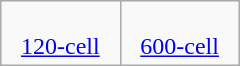<table class=wikitable align=right width=160>
<tr align=center>
<td><br><a href='#'>120-cell</a><br></td>
<td><br><a href='#'>600-cell</a><br></td>
</tr>
</table>
